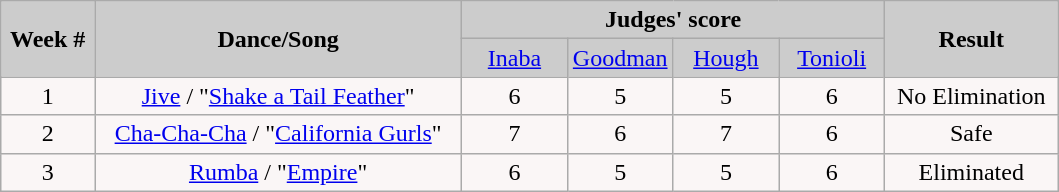<table class="wikitable">
<tr style="text-align:Center; background:#ccc;">
<td rowspan="2"><strong>Week #</strong></td>
<td rowspan="2"><strong>Dance/Song</strong></td>
<td colspan="4"><strong>Judges' score</strong></td>
<td rowspan="2"><strong>Result</strong></td>
</tr>
<tr style="text-align:center; background:#ccc;">
<td style="width:10%; "><a href='#'>Inaba</a></td>
<td style="width:10%; "><a href='#'>Goodman</a></td>
<td style="width:10%; "><a href='#'>Hough</a></td>
<td style="width:10%; "><a href='#'>Tonioli</a></td>
</tr>
<tr>
<td style="text-align:center; background:#faf6f6;">1</td>
<td style="text-align:center; background:#faf6f6;"><a href='#'>Jive</a> / "<a href='#'>Shake a Tail Feather</a>"</td>
<td style="text-align:center; background:#faf6f6;">6</td>
<td style="text-align:center; background:#faf6f6;">5</td>
<td style="text-align:center; background:#faf6f6;">5</td>
<td style="text-align:center; background:#faf6f6;">6</td>
<td style="text-align:center; background:#faf6f6;">No Elimination</td>
</tr>
<tr>
<td style="text-align:center; background:#faf6f6;">2</td>
<td style="text-align:center; background:#faf6f6;"><a href='#'>Cha-Cha-Cha</a> / "<a href='#'>California Gurls</a>"</td>
<td style="text-align:center; background:#faf6f6;">7</td>
<td style="text-align:center; background:#faf6f6;">6</td>
<td style="text-align:center; background:#faf6f6;">7</td>
<td style="text-align:center; background:#faf6f6;">6</td>
<td style="text-align:center; background:#faf6f6;">Safe</td>
</tr>
<tr>
<td style="text-align:center; background:#faf6f6;">3</td>
<td style="text-align:center; background:#faf6f6;"><a href='#'>Rumba</a> / "<a href='#'>Empire</a>"</td>
<td style="text-align:center; background:#faf6f6;">6</td>
<td style="text-align:center; background:#faf6f6;">5</td>
<td style="text-align:center; background:#faf6f6;">5</td>
<td style="text-align:center; background:#faf6f6;">6</td>
<td style="text-align:center; background:#faf6f6;">Eliminated</td>
</tr>
</table>
